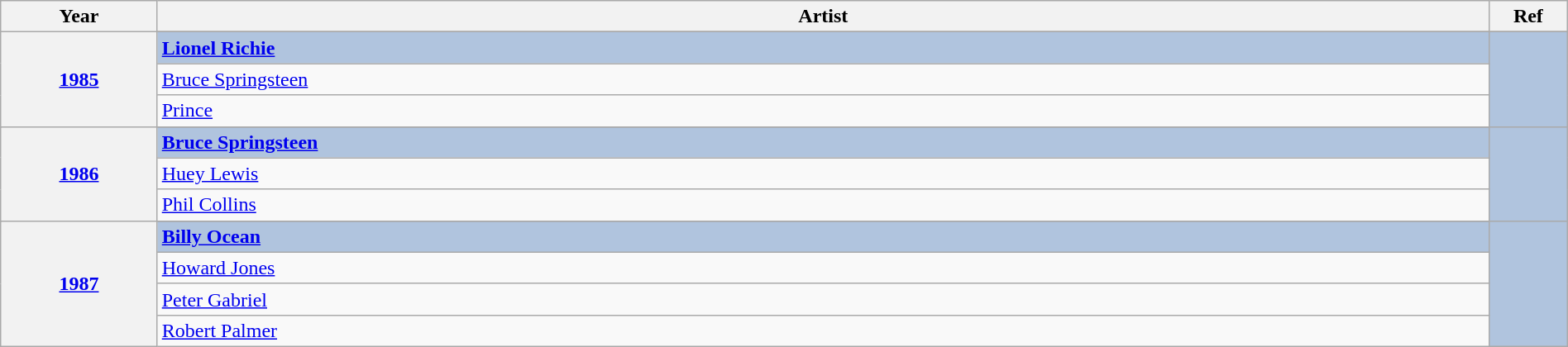<table class="wikitable" width="100%">
<tr>
<th width="10%">Year</th>
<th width="85%">Artist</th>
<th width="5%">Ref</th>
</tr>
<tr>
<th rowspan="4" align="center"><a href='#'>1985<br></a></th>
</tr>
<tr style="background:#B0C4DE">
<td><strong><a href='#'>Lionel Richie</a></strong></td>
<td rowspan="4" align="center"></td>
</tr>
<tr>
<td><a href='#'>Bruce Springsteen</a></td>
</tr>
<tr>
<td><a href='#'>Prince</a></td>
</tr>
<tr>
<th rowspan="4" align="center"><a href='#'>1986<br></a></th>
</tr>
<tr style="background:#B0C4DE">
<td><strong><a href='#'>Bruce Springsteen</a></strong></td>
<td rowspan="4" align="center"></td>
</tr>
<tr>
<td><a href='#'>Huey Lewis</a></td>
</tr>
<tr>
<td><a href='#'>Phil Collins</a></td>
</tr>
<tr>
<th rowspan="5" align="center"><a href='#'>1987<br></a></th>
</tr>
<tr style="background:#B0C4DE">
<td><strong><a href='#'>Billy Ocean</a></strong></td>
<td rowspan="5" align="center"></td>
</tr>
<tr>
<td><a href='#'>Howard Jones</a></td>
</tr>
<tr>
<td><a href='#'>Peter Gabriel</a></td>
</tr>
<tr>
<td><a href='#'>Robert Palmer</a></td>
</tr>
</table>
